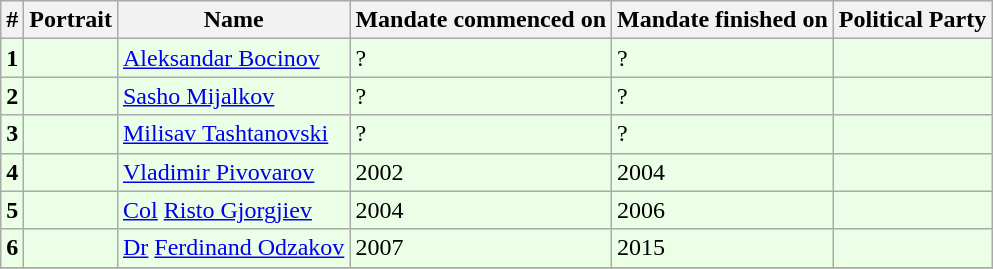<table class="wikitable" style="background:#EAFFE6">
<tr>
<th>#</th>
<th>Portrait</th>
<th>Name</th>
<th>Mandate commenced on</th>
<th>Mandate finished on</th>
<th>Political Party</th>
</tr>
<tr>
<td><strong>1</strong></td>
<td></td>
<td><a href='#'>Aleksandar Bocinov</a></td>
<td>?</td>
<td>?</td>
<td></td>
</tr>
<tr>
<td><strong>2</strong></td>
<td></td>
<td><a href='#'>Sasho Mijalkov</a></td>
<td>?</td>
<td>?</td>
<td></td>
</tr>
<tr>
<td><strong>3</strong></td>
<td></td>
<td><a href='#'>Milisav Tashtanovski</a></td>
<td>?</td>
<td>?</td>
<td></td>
</tr>
<tr>
<td><strong>4</strong></td>
<td></td>
<td><a href='#'>Vladimir Pivovarov</a></td>
<td>2002</td>
<td>2004</td>
<td></td>
</tr>
<tr>
<td><strong>5</strong></td>
<td></td>
<td><a href='#'>Col</a> <a href='#'>Risto Gjorgjiev</a></td>
<td>2004</td>
<td>2006</td>
<td></td>
</tr>
<tr>
<td><strong>6</strong></td>
<td></td>
<td><a href='#'>Dr</a> <a href='#'>Ferdinand Odzakov</a></td>
<td>2007</td>
<td>2015</td>
<td></td>
</tr>
<tr>
</tr>
</table>
